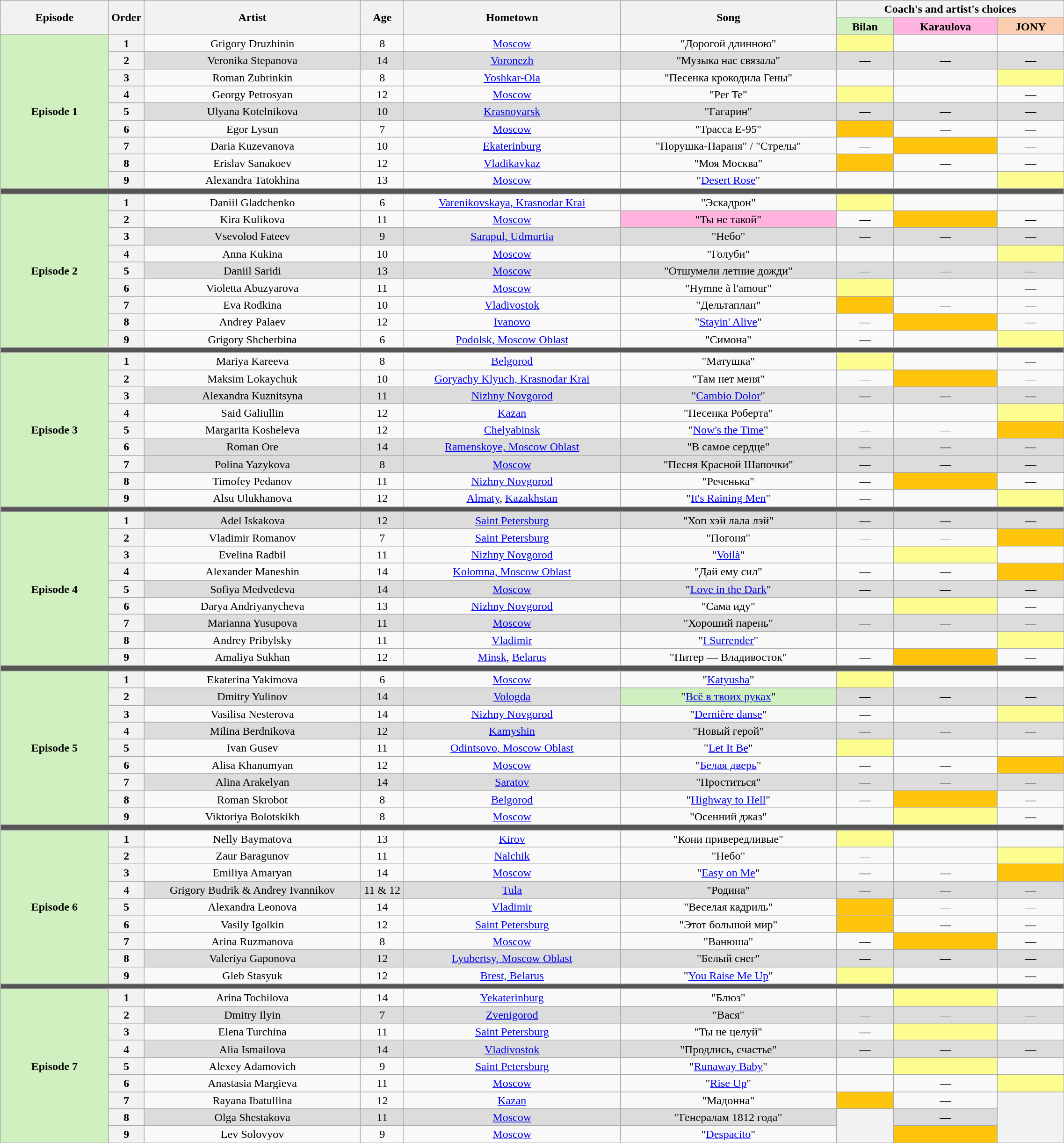<table class="wikitable" style="text-align:center; line-height:17px; width:120%">
<tr>
<th rowspan="2" scope="col" style="width:10%">Episode</th>
<th rowspan="2" scope="col" style="width:03%">Order</th>
<th rowspan="2" scope="col" style="width:20%">Artist</th>
<th rowspan="2" scope="col" style="width:04%">Age</th>
<th rowspan="2" scope="col" style="width:20%">Hometown</th>
<th rowspan="2" scope="col" style="width:20%">Song</th>
<th colspan="3" scope="col" style="width:21%">Coach's and artist's choices</th>
</tr>
<tr>
<th style="background:#d0f0c0;">Bilan</th>
<th style="background:#ffb3de;">Karaulova</th>
<th style="background:#fbceb1;">JONY</th>
</tr>
<tr>
<td rowspan="9" style="background:#d0f0c0;"><strong>Episode 1</strong> <br></td>
<th>1</th>
<td>Grigory Druzhinin</td>
<td>8</td>
<td><a href='#'>Moscow</a></td>
<td>"Дорогой длинною"</td>
<td style="background:#fdfc8f;"><strong></strong></td>
<td><strong></strong></td>
<td><strong></strong></td>
</tr>
<tr bgcolor=#DCDCDC>
<th>2</th>
<td>Veronika Stepanova</td>
<td>14</td>
<td><a href='#'>Voronezh</a></td>
<td>"Музыка нас связала"</td>
<td>—</td>
<td>—</td>
<td>—</td>
</tr>
<tr>
<th>3</th>
<td>Roman Zubrinkin</td>
<td>8</td>
<td><a href='#'>Yoshkar-Ola</a></td>
<td>"Песенка крокодила Гены"</td>
<td><strong></strong></td>
<td><strong></strong></td>
<td style="background:#fdfc8f;"><strong></strong></td>
</tr>
<tr>
<th>4</th>
<td>Georgy Petrosyan</td>
<td>12</td>
<td><a href='#'>Moscow</a></td>
<td>"Per Te"</td>
<td style="background:#fdfc8f;"><strong></strong></td>
<td><strong></strong></td>
<td>—</td>
</tr>
<tr bgcolor=#DCDCDC>
<th>5</th>
<td>Ulyana Kotelnikova</td>
<td>10</td>
<td><a href='#'>Krasnoyarsk</a></td>
<td>"Гагарин"</td>
<td>—</td>
<td>—</td>
<td>—</td>
</tr>
<tr>
<th>6</th>
<td>Egor Lysun</td>
<td>7</td>
<td><a href='#'>Moscow</a></td>
<td>"Трасса Е-95"</td>
<td style="background:#ffc40c;"><strong></strong></td>
<td>—</td>
<td>—</td>
</tr>
<tr>
<th>7</th>
<td>Daria Kuzevanova</td>
<td>10</td>
<td><a href='#'>Ekaterinburg</a></td>
<td>"Порушка-Параня" / "Стрелы"</td>
<td>—</td>
<td style="background:#ffc40c;"><strong></strong></td>
<td>—</td>
</tr>
<tr>
<th>8</th>
<td>Erislav Sanakoev</td>
<td>12</td>
<td><a href='#'>Vladikavkaz</a></td>
<td>"Моя Москва"</td>
<td style="background:#ffc40c;"><strong></strong></td>
<td>—</td>
<td>—</td>
</tr>
<tr>
<th>9</th>
<td>Alexandra Tatokhina</td>
<td>13</td>
<td><a href='#'>Moscow</a></td>
<td>"<a href='#'>Desert Rose</a>"</td>
<td><strong></strong></td>
<td><strong></strong></td>
<td style="background:#fdfc8f;"><strong></strong></td>
</tr>
<tr>
<td colspan="9" style="background:#555"></td>
</tr>
<tr>
<td rowspan="9" style="background:#d0f0c0;"><strong>Episode 2</strong> <br></td>
<th>1</th>
<td>Daniil Gladchenko</td>
<td>6</td>
<td><a href='#'>Varenikovskaya, Krasnodar Krai</a></td>
<td>"Эскадрон"</td>
<td style="background:#fdfc8f;"><strong></strong></td>
<td><strong></strong></td>
<td><strong></strong></td>
</tr>
<tr>
<th>2</th>
<td>Kira Kulikova</td>
<td>11</td>
<td><a href='#'>Moscow</a></td>
<td style="background:#ffb3de;">"Ты не такой"</td>
<td>—</td>
<td style="background:#ffc40c;"><strong></strong></td>
<td>—</td>
</tr>
<tr bgcolor=#DCDCDC>
<th>3</th>
<td>Vsevolod Fateev</td>
<td>9</td>
<td><a href='#'>Sarapul, Udmurtia</a></td>
<td>"Небо"</td>
<td>—</td>
<td>—</td>
<td>—</td>
</tr>
<tr>
<th>4</th>
<td>Anna Kukina</td>
<td>10</td>
<td><a href='#'>Moscow</a></td>
<td>"Голуби"</td>
<td><strong></strong></td>
<td><strong></strong></td>
<td style="background:#fdfc8f;"><strong></strong></td>
</tr>
<tr bgcolor=#DCDCDC>
<th>5</th>
<td>Daniil Saridi</td>
<td>13</td>
<td><a href='#'>Moscow</a></td>
<td>"Отшумели летние дожди"</td>
<td>—</td>
<td>—</td>
<td>—</td>
</tr>
<tr>
<th>6</th>
<td>Violetta Abuzyarova</td>
<td>11</td>
<td><a href='#'>Moscow</a></td>
<td>"Hymne à l'amour"</td>
<td style="background:#fdfc8f;"><strong></strong></td>
<td><strong></strong></td>
<td>—</td>
</tr>
<tr>
<th>7</th>
<td>Eva Rodkina</td>
<td>10</td>
<td><a href='#'>Vladivostok</a></td>
<td>"Дельтаплан"</td>
<td style="background:#ffc40c;"><strong></strong></td>
<td>—</td>
<td>—</td>
</tr>
<tr>
<th>8</th>
<td>Andrey Palaev</td>
<td>12</td>
<td><a href='#'>Ivanovo</a></td>
<td>"<a href='#'>Stayin' Alive</a>"</td>
<td>—</td>
<td style="background:#ffc40c;"><strong></strong></td>
<td>—</td>
</tr>
<tr>
<th>9</th>
<td>Grigory Shcherbina</td>
<td>6</td>
<td><a href='#'>Podolsk, Moscow Oblast</a></td>
<td>"Симона"</td>
<td>—</td>
<td><strong></strong></td>
<td style="background:#fdfc8f;"><strong></strong></td>
</tr>
<tr>
<th colspan="9" style="background:#555"></th>
</tr>
<tr>
<td rowspan="9" style="background:#d0f0c0;"><strong>Episode 3</strong> <br></td>
<th>1</th>
<td>Mariya Kareeva</td>
<td>8</td>
<td><a href='#'>Belgorod</a></td>
<td>"Матушка"</td>
<td style="background:#fdfc8f;"><strong></strong></td>
<td><strong></strong></td>
<td>—</td>
</tr>
<tr>
<th>2</th>
<td>Maksim Lokaychuk</td>
<td>10</td>
<td><a href='#'>Goryachy Klyuch, Krasnodar Krai</a></td>
<td>"Там нет меня"</td>
<td>—</td>
<td style="background:#ffc40c;"><strong></strong></td>
<td>—</td>
</tr>
<tr bgcolor=#DCDCDC>
<th>3</th>
<td>Alexandra Kuznitsyna</td>
<td>11</td>
<td><a href='#'>Nizhny Novgorod</a></td>
<td>"<a href='#'>Cambio Dolor</a>"</td>
<td>—</td>
<td>—</td>
<td>—</td>
</tr>
<tr>
<th>4</th>
<td>Said Galiullin</td>
<td>12</td>
<td><a href='#'>Kazan</a></td>
<td>"Песенка Роберта"</td>
<td><strong></strong></td>
<td><strong></strong></td>
<td style="background:#fdfc8f;"><strong></strong></td>
</tr>
<tr>
<th>5</th>
<td>Margarita Kosheleva</td>
<td>12</td>
<td><a href='#'>Chelyabinsk</a></td>
<td>"<a href='#'>Now's the Time</a>"</td>
<td>—</td>
<td>—</td>
<td style="background:#ffc40c;"><strong></strong></td>
</tr>
<tr bgcolor=#DCDCDC>
<th>6</th>
<td>Roman Ore</td>
<td>14</td>
<td><a href='#'>Ramenskoye, Moscow Oblast</a></td>
<td>"В самое сердце"</td>
<td>—</td>
<td>—</td>
<td>—</td>
</tr>
<tr bgcolor=#DCDCDC>
<th>7</th>
<td>Polina Yazykova</td>
<td>8</td>
<td><a href='#'>Moscow</a></td>
<td>"Песня Красной Шапочки"</td>
<td>—</td>
<td>—</td>
<td>—</td>
</tr>
<tr>
<th>8</th>
<td>Timofey Pedanov</td>
<td>11</td>
<td><a href='#'>Nizhny Novgorod</a></td>
<td>"Реченька"</td>
<td>—</td>
<td style="background:#ffc40c;"><strong></strong></td>
<td>—</td>
</tr>
<tr>
<th>9</th>
<td>Alsu Ulukhanova</td>
<td>12</td>
<td><a href='#'>Almaty</a>, <a href='#'>Kazakhstan</a> </td>
<td>"<a href='#'>It's Raining Men</a>"</td>
<td>—</td>
<td><strong></strong></td>
<td style="background:#fdfc8f;"><strong></strong></td>
</tr>
<tr>
<th colspan="9" style="background:#555"></th>
</tr>
<tr>
<td rowspan="10" style="background:#d0f0c0;"><strong>Episode 4</strong> <br></td>
</tr>
<tr bgcolor=#DCDCDC>
<th>1</th>
<td>Adel Iskakova</td>
<td>12</td>
<td><a href='#'>Saint Petersburg</a></td>
<td>"Хоп хэй лала лэй"</td>
<td>—</td>
<td>—</td>
<td>—</td>
</tr>
<tr>
<th>2</th>
<td>Vladimir Romanov</td>
<td>7</td>
<td><a href='#'>Saint Petersburg</a></td>
<td>"Погоня"</td>
<td>—</td>
<td>—</td>
<td style="background:#ffc40c;"><strong></strong></td>
</tr>
<tr>
<th>3</th>
<td>Evelina Radbil</td>
<td>11</td>
<td><a href='#'>Nizhny Novgorod</a></td>
<td>"<a href='#'>Voilà</a>"</td>
<td><strong></strong></td>
<td style="background:#fdfc8f;"><strong></strong></td>
<td><strong></strong></td>
</tr>
<tr>
<th>4</th>
<td>Alexander Maneshin</td>
<td>14</td>
<td><a href='#'>Kolomna, Moscow Oblast</a></td>
<td>"Дай ему сил"</td>
<td>—</td>
<td>—</td>
<td style="background:#ffc40c;"><strong></strong></td>
</tr>
<tr bgcolor=#DCDCDC>
<th>5</th>
<td>Sofiya Medvedeva</td>
<td>14</td>
<td><a href='#'>Moscow</a></td>
<td>"<a href='#'>Love in the Dark</a>"</td>
<td>—</td>
<td>—</td>
<td>—</td>
</tr>
<tr>
<th>6</th>
<td>Darya Andriyanycheva</td>
<td>13</td>
<td><a href='#'>Nizhny Novgorod</a></td>
<td>"Сама иду"</td>
<td><strong></strong></td>
<td style="background:#fdfc8f;"><strong></strong></td>
<td>—</td>
</tr>
<tr bgcolor=#DCDCDC>
<th>7</th>
<td>Marianna Yusupova</td>
<td>11</td>
<td><a href='#'>Moscow</a></td>
<td>"Хороший парень"</td>
<td>—</td>
<td>—</td>
<td>—</td>
</tr>
<tr>
<th>8</th>
<td>Andrey Pribylsky</td>
<td>11</td>
<td><a href='#'>Vladimir</a></td>
<td>"<a href='#'>I Surrender</a>"</td>
<td><strong></strong></td>
<td><strong></strong></td>
<td style="background:#fdfc8f;"><strong></strong></td>
</tr>
<tr>
<th>9</th>
<td>Amaliya Sukhan</td>
<td>12</td>
<td><a href='#'>Minsk</a>, <a href='#'>Belarus</a> </td>
<td>"Питер — Владивосток"</td>
<td>—</td>
<td style="background:#ffc40c;"><strong></strong></td>
<td>—</td>
</tr>
<tr>
<td colspan="9" style="background:#555"></td>
</tr>
<tr>
<td rowspan="10" style="background:#d0f0c0;"><strong>Episode 5</strong> <br></td>
</tr>
<tr>
<th>1</th>
<td>Ekaterina Yakimova</td>
<td>6</td>
<td><a href='#'>Moscow</a></td>
<td>"<a href='#'>Katyusha</a>"</td>
<td style="background:#fdfc8f;"><strong></strong></td>
<td><strong></strong></td>
<td><strong></strong></td>
</tr>
<tr bgcolor=#DCDCDC>
<th>2</th>
<td>Dmitry Yulinov</td>
<td>14</td>
<td><a href='#'>Vologda</a></td>
<td style="background:#d0f0c0;">"<a href='#'>Всё в твоих руках</a>"</td>
<td>—</td>
<td>—</td>
<td>—</td>
</tr>
<tr>
<th>3</th>
<td>Vasilisa Nesterova</td>
<td>14</td>
<td><a href='#'>Nizhny Novgorod</a></td>
<td>"<a href='#'>Dernière danse</a>"</td>
<td>—</td>
<td><strong></strong></td>
<td style="background:#fdfc8f;"><strong></strong></td>
</tr>
<tr bgcolor=#DCDCDC>
<th>4</th>
<td>Milina Berdnikova</td>
<td>12</td>
<td><a href='#'>Kamyshin</a></td>
<td>"Новый герой"</td>
<td>—</td>
<td>—</td>
<td>—</td>
</tr>
<tr>
<th>5</th>
<td>Ivan Gusev</td>
<td>11</td>
<td><a href='#'>Odintsovo, Moscow Oblast</a></td>
<td>"<a href='#'>Let It Be</a>"</td>
<td style="background:#fdfc8f;"><strong></strong></td>
<td><strong></strong></td>
<td><strong></strong></td>
</tr>
<tr>
<th>6</th>
<td>Alisa Khanumyan</td>
<td>12</td>
<td><a href='#'>Moscow</a></td>
<td>"<a href='#'>Белая дверь</a>"</td>
<td>—</td>
<td>—</td>
<td style="background:#ffc40c;"><strong></strong></td>
</tr>
<tr bgcolor=#DCDCDC>
<th>7</th>
<td>Alina Arakelyan</td>
<td>14</td>
<td><a href='#'>Saratov</a></td>
<td>"Проститься"</td>
<td>—</td>
<td>—</td>
<td>—</td>
</tr>
<tr>
<th>8</th>
<td>Roman Skrobot</td>
<td>8</td>
<td><a href='#'>Belgorod</a></td>
<td>"<a href='#'>Highway to Hell</a>"</td>
<td>—</td>
<td style="background:#ffc40c;"><strong></strong></td>
<td>—</td>
</tr>
<tr>
<th>9</th>
<td>Viktoriya Bolotskikh</td>
<td>8</td>
<td><a href='#'>Moscow</a></td>
<td>"Осенний джаз"</td>
<td><strong></strong></td>
<td style="background:#fdfc8f;"><strong></strong></td>
<td>—</td>
</tr>
<tr>
<td colspan="9" style="background:#555"></td>
</tr>
<tr>
<td rowspan="10" style="background:#d0f0c0;"><strong>Episode 6</strong> <br></td>
</tr>
<tr>
<th>1</th>
<td>Nelly Baymatova</td>
<td>13</td>
<td><a href='#'>Kirov</a></td>
<td>"Кони привередливые"</td>
<td style="background:#fdfc8f;"><strong></strong></td>
<td><strong></strong></td>
<td><strong></strong></td>
</tr>
<tr>
<th>2</th>
<td>Zaur Baragunov</td>
<td>11</td>
<td><a href='#'>Nalchik</a></td>
<td>"Небо"</td>
<td>—</td>
<td><strong></strong></td>
<td style="background:#fdfc8f;"><strong></strong></td>
</tr>
<tr>
<th>3</th>
<td>Emiliya Amaryan</td>
<td>14</td>
<td><a href='#'>Moscow</a></td>
<td>"<a href='#'>Easy on Me</a>"</td>
<td>—</td>
<td>—</td>
<td style="background:#ffc40c;"><strong></strong></td>
</tr>
<tr bgcolor=#dcdcdc>
<th>4</th>
<td>Grigory Budrik & Andrey Ivannikov</td>
<td>11 & 12</td>
<td><a href='#'>Tula</a></td>
<td>"Родина"</td>
<td>—</td>
<td>—</td>
<td>—</td>
</tr>
<tr>
<th>5</th>
<td>Alexandra Leonova</td>
<td>14</td>
<td><a href='#'>Vladimir</a></td>
<td>"Веселая кадриль"</td>
<td style="background:#ffc40c;"><strong></strong></td>
<td>—</td>
<td>—</td>
</tr>
<tr>
<th>6</th>
<td>Vasily Igolkin</td>
<td>12</td>
<td><a href='#'>Saint Petersburg</a></td>
<td>"Этот большой мир"</td>
<td style="background:#ffc40c;"><strong></strong></td>
<td>—</td>
<td>—</td>
</tr>
<tr>
<th>7</th>
<td>Arina Ruzmanova</td>
<td>8</td>
<td><a href='#'>Moscow</a></td>
<td>"Ванюша"</td>
<td>—</td>
<td style="background:#ffc40c;"><strong></strong></td>
<td>—</td>
</tr>
<tr bgcolor=#dcdcdc>
<th>8</th>
<td>Valeriya Gaponova</td>
<td>12</td>
<td><a href='#'>Lyubertsy, Moscow Oblast</a></td>
<td>"Белый снег"</td>
<td>—</td>
<td>—</td>
<td>—</td>
</tr>
<tr>
<th>9</th>
<td>Gleb Stasyuk</td>
<td>12</td>
<td><a href='#'>Brest, Belarus</a> </td>
<td>"<a href='#'>You Raise Me Up</a>"</td>
<td style="background:#fdfc8f;"><strong></strong></td>
<td><strong></strong></td>
<td>—</td>
</tr>
<tr>
<td colspan="9" style="background:#555"></td>
</tr>
<tr>
<td rowspan="10" style="background:#d0f0c0;"><strong>Episode 7</strong> <br></td>
</tr>
<tr>
<th>1</th>
<td>Arina Tochilova</td>
<td>14</td>
<td><a href='#'>Yekaterinburg</a></td>
<td>"Блюз"</td>
<td><strong></strong></td>
<td style="background:#fdfc8f;"><strong></strong></td>
<td><strong></strong></td>
</tr>
<tr bgcolor=#DCDCDC>
<th>2</th>
<td>Dmitry Ilyin</td>
<td>7</td>
<td><a href='#'>Zvenigorod</a></td>
<td>"Вася"</td>
<td>—</td>
<td>—</td>
<td>—</td>
</tr>
<tr>
<th>3</th>
<td>Elena Turchina</td>
<td>11</td>
<td><a href='#'>Saint Petersburg</a></td>
<td>"Ты не целуй"</td>
<td>—</td>
<td style="background:#fdfc8f;"><strong></strong></td>
<td><strong></strong></td>
</tr>
<tr bgcolor=#DCDCDC>
<th>4</th>
<td>Alia Ismailova</td>
<td>14</td>
<td><a href='#'>Vladivostok</a></td>
<td>"Продлись, счастье"</td>
<td>—</td>
<td>—</td>
<td>—</td>
</tr>
<tr>
<th>5</th>
<td>Alexey Adamovich</td>
<td>9</td>
<td><a href='#'>Saint Petersburg</a></td>
<td>"<a href='#'>Runaway Baby</a>"</td>
<td><strong></strong></td>
<td style="background:#fdfc8f;"><strong></strong></td>
<td><strong></strong></td>
</tr>
<tr>
<th>6</th>
<td>Anastasia Margieva</td>
<td>11</td>
<td><a href='#'>Moscow</a></td>
<td>"<a href='#'>Rise Up</a>"</td>
<td><strong></strong></td>
<td>—</td>
<td style="background:#fdfc8f;"><strong></strong></td>
</tr>
<tr>
<th>7</th>
<td>Rayana Ibatullina</td>
<td>12</td>
<td><a href='#'>Kazan</a></td>
<td>"Мадонна"</td>
<td style="background:#ffc40c;"><strong></strong></td>
<td>—</td>
<th rowspan="3"></th>
</tr>
<tr bgcolor=#DCDCDC>
<th>8</th>
<td>Olga Shestakova</td>
<td>11</td>
<td><a href='#'>Moscow</a></td>
<td>"Генералам 1812 года"</td>
<th rowspan="2"></th>
<td>—</td>
</tr>
<tr>
<th>9</th>
<td>Lev Solovyov</td>
<td>9</td>
<td><a href='#'>Moscow</a></td>
<td>"<a href='#'>Despacito</a>"</td>
<td style="background:#ffc40c;"><strong></strong></td>
</tr>
<tr>
</tr>
</table>
